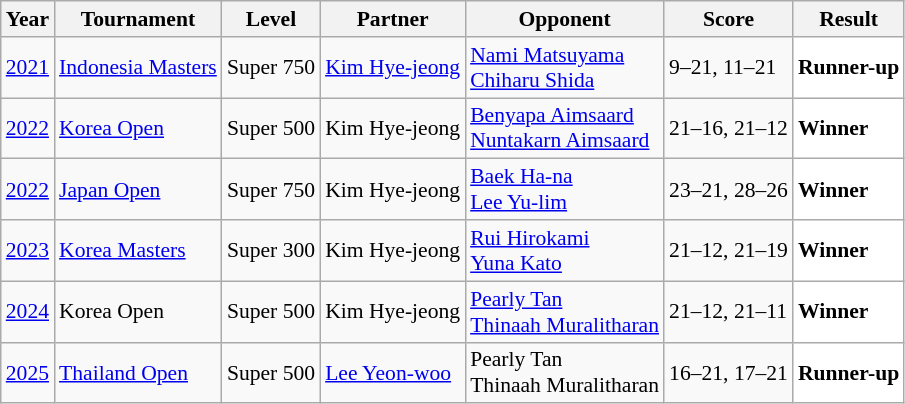<table class="sortable wikitable" style="font-size: 90%;">
<tr>
<th>Year</th>
<th>Tournament</th>
<th>Level</th>
<th>Partner</th>
<th>Opponent</th>
<th>Score</th>
<th>Result</th>
</tr>
<tr>
<td align="center"><a href='#'>2021</a></td>
<td align="left"><a href='#'>Indonesia Masters</a></td>
<td align="left">Super 750</td>
<td align="left"> <a href='#'>Kim Hye-jeong</a></td>
<td align="left"> <a href='#'>Nami Matsuyama</a><br> <a href='#'>Chiharu Shida</a></td>
<td align="left">9–21, 11–21</td>
<td style="text-align:left; background:white"> <strong>Runner-up</strong></td>
</tr>
<tr>
<td align="center"><a href='#'>2022</a></td>
<td align="left"><a href='#'>Korea Open</a></td>
<td align="left">Super 500</td>
<td align="left"> Kim Hye-jeong</td>
<td align="left"> <a href='#'>Benyapa Aimsaard</a><br> <a href='#'>Nuntakarn Aimsaard</a></td>
<td align="left">21–16, 21–12</td>
<td style="text-align:left; background:white"> <strong>Winner</strong></td>
</tr>
<tr>
<td align="center"><a href='#'>2022</a></td>
<td align="left"><a href='#'>Japan Open</a></td>
<td align="left">Super 750</td>
<td align="left"> Kim Hye-jeong</td>
<td align="left"> <a href='#'>Baek Ha-na</a><br> <a href='#'>Lee Yu-lim</a></td>
<td align="left">23–21, 28–26</td>
<td style="text-align:left; background:white"> <strong>Winner</strong></td>
</tr>
<tr>
<td align="center"><a href='#'>2023</a></td>
<td align="left"><a href='#'>Korea Masters</a></td>
<td align="left">Super 300</td>
<td align="left"> Kim Hye-jeong</td>
<td align="left"> <a href='#'>Rui Hirokami</a><br> <a href='#'>Yuna Kato</a></td>
<td align="left">21–12, 21–19</td>
<td style="text-align:left; background:white"> <strong>Winner</strong></td>
</tr>
<tr>
<td align="center"><a href='#'>2024</a></td>
<td align="left">Korea Open</td>
<td align="left">Super 500</td>
<td align="left"> Kim Hye-jeong</td>
<td align="left"> <a href='#'>Pearly Tan</a><br> <a href='#'>Thinaah Muralitharan</a></td>
<td align="left">21–12, 21–11</td>
<td style="text-align:left; background:white"> <strong>Winner</strong></td>
</tr>
<tr>
<td align="center"><a href='#'>2025</a></td>
<td align="left"><a href='#'>Thailand Open</a></td>
<td align="left">Super 500</td>
<td align="left"> <a href='#'>Lee Yeon-woo</a></td>
<td align="left"> Pearly Tan<br> Thinaah Muralitharan</td>
<td align="left">16–21, 17–21</td>
<td style="text-align:left; background: white"> <strong>Runner-up</strong></td>
</tr>
</table>
